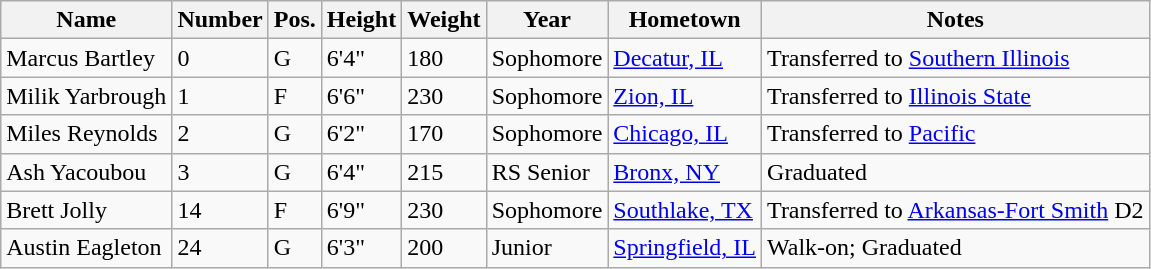<table class="wikitable sortable" border="1">
<tr>
<th>Name</th>
<th>Number</th>
<th>Pos.</th>
<th>Height</th>
<th>Weight</th>
<th>Year</th>
<th>Hometown</th>
<th class="unsortable">Notes</th>
</tr>
<tr>
<td>Marcus Bartley</td>
<td>0</td>
<td>G</td>
<td>6'4"</td>
<td>180</td>
<td>Sophomore</td>
<td><a href='#'>Decatur, IL</a></td>
<td>Transferred to <a href='#'>Southern Illinois</a></td>
</tr>
<tr>
<td>Milik Yarbrough</td>
<td>1</td>
<td>F</td>
<td>6'6"</td>
<td>230</td>
<td>Sophomore</td>
<td><a href='#'>Zion, IL</a></td>
<td>Transferred to <a href='#'>Illinois State</a></td>
</tr>
<tr>
<td>Miles Reynolds</td>
<td>2</td>
<td>G</td>
<td>6'2"</td>
<td>170</td>
<td>Sophomore</td>
<td><a href='#'>Chicago, IL</a></td>
<td>Transferred to <a href='#'>Pacific</a></td>
</tr>
<tr>
<td>Ash Yacoubou</td>
<td>3</td>
<td>G</td>
<td>6'4"</td>
<td>215</td>
<td>RS Senior</td>
<td><a href='#'>Bronx, NY</a></td>
<td>Graduated</td>
</tr>
<tr>
<td>Brett Jolly</td>
<td>14</td>
<td>F</td>
<td>6'9"</td>
<td>230</td>
<td>Sophomore</td>
<td><a href='#'>Southlake, TX</a></td>
<td>Transferred to <a href='#'>Arkansas-Fort Smith</a> D2</td>
</tr>
<tr>
<td>Austin Eagleton</td>
<td>24</td>
<td>G</td>
<td>6'3"</td>
<td>200</td>
<td>Junior</td>
<td><a href='#'>Springfield, IL</a></td>
<td>Walk-on; Graduated</td>
</tr>
</table>
